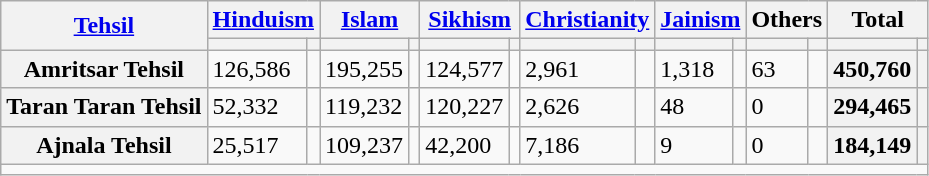<table class="wikitable sortable">
<tr>
<th rowspan="2"><a href='#'>Tehsil</a></th>
<th colspan="2"><a href='#'>Hinduism</a> </th>
<th colspan="2"><a href='#'>Islam</a> </th>
<th colspan="2"><a href='#'>Sikhism</a> </th>
<th colspan="2"><a href='#'>Christianity</a> </th>
<th colspan="2"><a href='#'>Jainism</a> </th>
<th colspan="2">Others</th>
<th colspan="2">Total</th>
</tr>
<tr>
<th><a href='#'></a></th>
<th></th>
<th></th>
<th></th>
<th></th>
<th></th>
<th></th>
<th></th>
<th></th>
<th></th>
<th></th>
<th></th>
<th></th>
<th></th>
</tr>
<tr>
<th>Amritsar Tehsil</th>
<td>126,586</td>
<td></td>
<td>195,255</td>
<td></td>
<td>124,577</td>
<td></td>
<td>2,961</td>
<td></td>
<td>1,318</td>
<td></td>
<td>63</td>
<td></td>
<th>450,760</th>
<th></th>
</tr>
<tr>
<th>Taran Taran Tehsil</th>
<td>52,332</td>
<td></td>
<td>119,232</td>
<td></td>
<td>120,227</td>
<td></td>
<td>2,626</td>
<td></td>
<td>48</td>
<td></td>
<td>0</td>
<td></td>
<th>294,465</th>
<th></th>
</tr>
<tr>
<th>Ajnala Tehsil</th>
<td>25,517</td>
<td></td>
<td>109,237</td>
<td></td>
<td>42,200</td>
<td></td>
<td>7,186</td>
<td></td>
<td>9</td>
<td></td>
<td>0</td>
<td></td>
<th>184,149</th>
<th></th>
</tr>
<tr class="sortbottom">
<td colspan="15"></td>
</tr>
</table>
